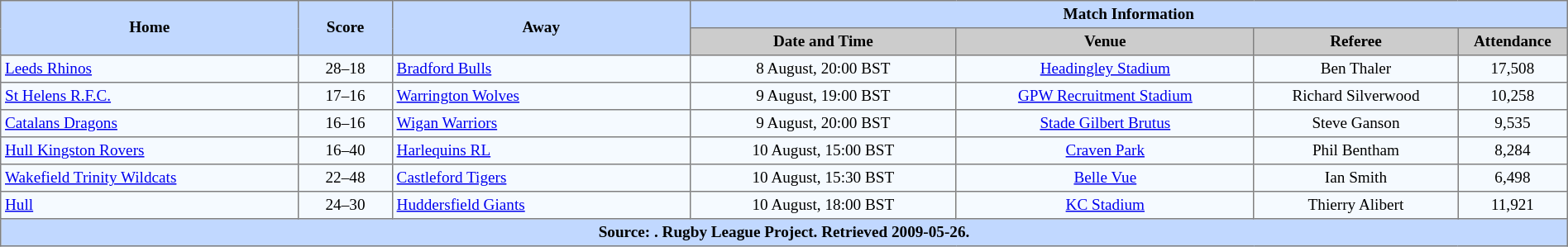<table border="1" cellpadding="3" cellspacing="0" style="border-collapse:collapse; font-size:80%; text-align:center; width:100%;">
<tr style="background:#c1d8ff;">
<th rowspan="2" style="width:19%;">Home</th>
<th rowspan="2" style="width:6%;">Score</th>
<th rowspan="2" style="width:19%;">Away</th>
<th colspan=6>Match Information</th>
</tr>
<tr style="background:#ccc;">
<th width=17%>Date and Time</th>
<th width=19%>Venue</th>
<th width=13%>Referee</th>
<th width=7%>Attendance</th>
</tr>
<tr style="background:#f5faff;">
<td align=left> <a href='#'>Leeds Rhinos</a></td>
<td>28–18</td>
<td align=left> <a href='#'>Bradford Bulls</a></td>
<td>8 August, 20:00 BST</td>
<td><a href='#'>Headingley Stadium</a></td>
<td>Ben Thaler</td>
<td>17,508</td>
</tr>
<tr style="background:#f5faff;">
<td align=left> <a href='#'>St Helens R.F.C.</a></td>
<td>17–16</td>
<td align=left> <a href='#'>Warrington Wolves</a></td>
<td>9 August, 19:00 BST</td>
<td><a href='#'>GPW Recruitment Stadium</a></td>
<td>Richard Silverwood</td>
<td>10,258</td>
</tr>
<tr style="background:#f5faff;">
<td align=left> <a href='#'>Catalans Dragons</a></td>
<td>16–16</td>
<td align=left> <a href='#'>Wigan Warriors</a></td>
<td>9 August, 20:00 BST</td>
<td><a href='#'>Stade Gilbert Brutus</a></td>
<td>Steve Ganson</td>
<td>9,535</td>
</tr>
<tr style="background:#f5faff;">
<td align=left> <a href='#'>Hull Kingston Rovers</a></td>
<td>16–40</td>
<td align=left> <a href='#'>Harlequins RL</a></td>
<td>10 August, 15:00 BST</td>
<td><a href='#'>Craven Park</a></td>
<td>Phil Bentham</td>
<td>8,284</td>
</tr>
<tr style="background:#f5faff;">
<td align=left> <a href='#'>Wakefield Trinity Wildcats</a></td>
<td>22–48</td>
<td align=left> <a href='#'>Castleford Tigers</a></td>
<td>10 August, 15:30 BST</td>
<td><a href='#'>Belle Vue</a></td>
<td>Ian Smith</td>
<td>6,498</td>
</tr>
<tr style="background:#f5faff;">
<td align=left> <a href='#'>Hull</a></td>
<td>24–30</td>
<td align=left> <a href='#'>Huddersfield Giants</a></td>
<td>10 August, 18:00 BST</td>
<td><a href='#'>KC Stadium</a></td>
<td>Thierry Alibert</td>
<td>11,921</td>
</tr>
<tr style="background:#c1d8ff;">
<th colspan=10>Source: . Rugby League Project. Retrieved 2009-05-26.</th>
</tr>
</table>
